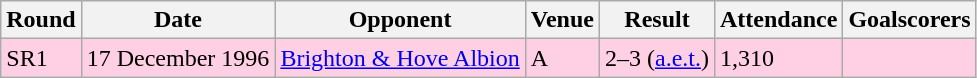<table class="wikitable">
<tr>
<th>Round</th>
<th>Date</th>
<th>Opponent</th>
<th>Venue</th>
<th>Result</th>
<th>Attendance</th>
<th>Goalscorers</th>
</tr>
<tr style="background-color: #ffd0e3;">
<td>SR1</td>
<td>17 December 1996</td>
<td><a href='#'>Brighton & Hove Albion</a></td>
<td>A</td>
<td>2–3 (<a href='#'>a.e.t.</a>)</td>
<td>1,310</td>
<td></td>
</tr>
</table>
